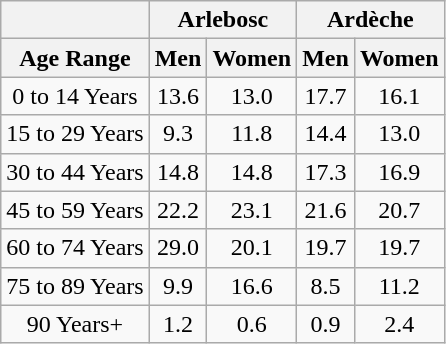<table class="wikitable" style="text-align:center;">
<tr>
<th></th>
<th colspan=2><strong>Arlebosc</strong></th>
<th colspan=2><strong>Ardèche</strong></th>
</tr>
<tr>
<th><strong>Age Range</strong></th>
<th><strong>Men</strong></th>
<th><strong>Women</strong></th>
<th><strong>Men</strong></th>
<th><strong>Women</strong></th>
</tr>
<tr>
<td>0 to 14 Years</td>
<td>13.6</td>
<td>13.0</td>
<td>17.7</td>
<td>16.1</td>
</tr>
<tr>
<td>15 to 29 Years</td>
<td>9.3</td>
<td>11.8</td>
<td>14.4</td>
<td>13.0</td>
</tr>
<tr>
<td>30 to 44 Years</td>
<td>14.8</td>
<td>14.8</td>
<td>17.3</td>
<td>16.9</td>
</tr>
<tr>
<td>45 to 59 Years</td>
<td>22.2</td>
<td>23.1</td>
<td>21.6</td>
<td>20.7</td>
</tr>
<tr>
<td>60 to 74 Years</td>
<td>29.0</td>
<td>20.1</td>
<td>19.7</td>
<td>19.7</td>
</tr>
<tr>
<td>75 to 89 Years</td>
<td>9.9</td>
<td>16.6</td>
<td>8.5</td>
<td>11.2</td>
</tr>
<tr>
<td>90 Years+</td>
<td>1.2</td>
<td>0.6</td>
<td>0.9</td>
<td>2.4</td>
</tr>
</table>
